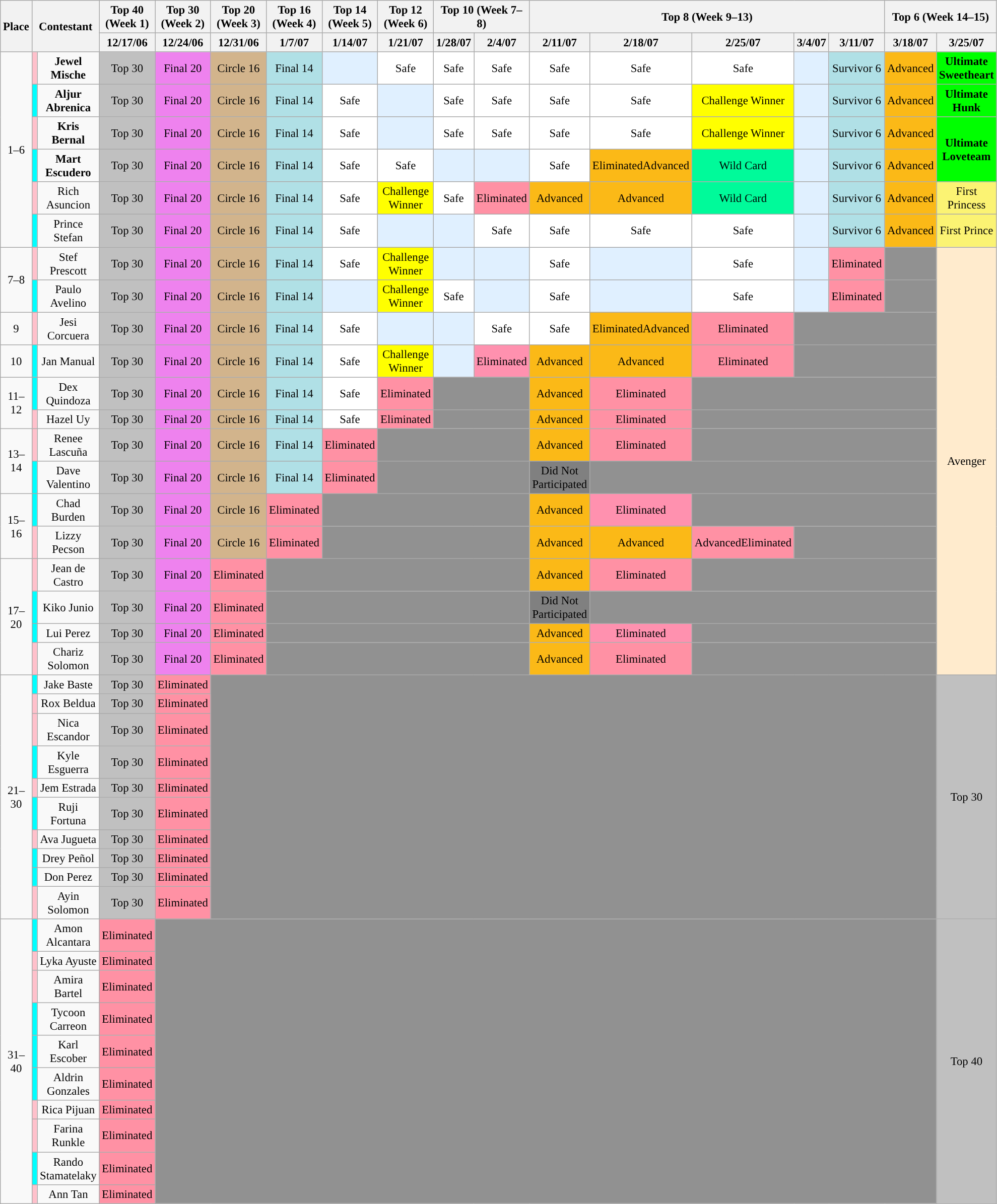<table class="wikitable nowrap" style="text-align:center; font-size:95%; width:99%;">
<tr>
<th scope="col" rowspan="2">Place</th>
<th scope="col" rowspan="2" colspan="2">Contestant</th>
<th scope="col" style="width:7%;">Top 40 (Week 1)</th>
<th scope="col" style="width:7%;">Top 30 (Week 2)</th>
<th scope="col" style="width:7%;">Top 20 (Week 3)</th>
<th scope="col" style="width:7%;">Top 16 (Week 4)</th>
<th scope="col" style="width:7%;">Top 14 (Week 5)</th>
<th scope="col" style="width:7%;">Top 12 (Week 6)</th>
<th scope="col" colspan="2" style="width:24%;">Top 10 (Week 7–8)</th>
<th scope="col" colspan="5" style="width:24%;">Top 8 (Week 9–13)</th>
<th scope="col" colspan="2" style="width:24%;">Top 6 (Week 14–15)</th>
</tr>
<tr>
<th scope="col">12/17/06 </th>
<th scope="col">12/24/06 </th>
<th scope="col">12/31/06 </th>
<th scope="col">1/7/07</th>
<th scope="col">1/14/07</th>
<th scope="col">1/21/07</th>
<th scope="col">1/28/07 </th>
<th scope="col">2/4/07 </th>
<th scope="col">2/11/07 </th>
<th scope="col">2/18/07 </th>
<th scope="col">2/25/07 </th>
<th scope="col">3/4/07 </th>
<th scope="col">3/11/07 </th>
<th scope="col">3/18/07</th>
<th scope="col">3/25/07 </th>
</tr>
<tr>
<td rowspan="6">1–6</td>
<td style="background:pink;"></td>
<td><strong>Jewel Mische</strong></td>
<td style="background:silver">Top 30</td>
<td style="background:violet">Final 20</td>
<td style="background:tan">Circle 16</td>
<td style="background:#B0E0E6">Final 14</td>
<td style="background:#e0f0ff"></td>
<td style="background:#FFFFFF">Safe</td>
<td style="background:#FFFFFF">Safe</td>
<td style="background:#FFFFFF">Safe</td>
<td style="background:#FFFFFF">Safe</td>
<td style="background:#FFFFFF">Safe</td>
<td style="background:#FFFFFF">Safe</td>
<td style="background:#e0f0ff"></td>
<td style="background:#B0E0E6">Survivor 6</td>
<td style="background: #FBB917">Advanced</td>
<td style="background:lime" align="center"><strong>Ultimate Sweetheart</strong></td>
</tr>
<tr>
<td style="background:cyan;"></td>
<td><strong>Aljur Abrenica</strong></td>
<td style="background:silver">Top 30</td>
<td style="background:violet">Final 20</td>
<td style="background:tan">Circle 16</td>
<td style="background:#B0E0E6">Final 14</td>
<td style="background:#FFFFFF">Safe</td>
<td style="background:#e0f0ff"></td>
<td style="background:#FFFFFF">Safe</td>
<td style="background:#FFFFFF">Safe</td>
<td style="background:#FFFFFF">Safe</td>
<td style="background:#FFFFFF">Safe</td>
<td style="background:#FFFF00">Challenge Winner</td>
<td style="background:#e0f0ff"></td>
<td style="background:#B0E0E6">Survivor 6</td>
<td style="background: #FBB917">Advanced</td>
<td style="background:lime" align="center"><strong>Ultimate Hunk</strong></td>
</tr>
<tr>
<td style="background:pink;"></td>
<td><strong>Kris Bernal</strong></td>
<td style="background:silver">Top 30</td>
<td style="background:violet">Final 20</td>
<td style="background:tan">Circle 16</td>
<td style="background:#B0E0E6">Final 14</td>
<td style="background:#FFFFFF">Safe</td>
<td style="background:#e0f0ff"></td>
<td style="background:#FFFFFF">Safe</td>
<td style="background:#FFFFFF">Safe</td>
<td style="background:#FFFFFF">Safe</td>
<td style="background:#FFFFFF">Safe</td>
<td style="background:#FFFF00">Challenge Winner</td>
<td style="background:#e0f0ff"></td>
<td style="background:#B0E0E6">Survivor 6</td>
<td style="background: #FBB917">Advanced</td>
<td style="background:lime" rowspan=2><strong>Ultimate Loveteam</strong></td>
</tr>
<tr>
<td style="background:cyan;"></td>
<td><strong>Mart Escudero</strong></td>
<td style="background:silver">Top 30</td>
<td style="background:violet">Final 20</td>
<td style="background:tan">Circle 16</td>
<td style="background:#B0E0E6">Final 14</td>
<td style="background:#FFFFFF">Safe</td>
<td style="background:#FFFFFF">Safe</td>
<td style="background:#e0f0ff"></td>
<td style="background:#e0f0ff"></td>
<td style="background:#FFFFFF">Safe</td>
<td style="background:#FBB917">EliminatedAdvanced</td>
<td style="background:#00fa9a">Wild Card</td>
<td style="background:#e0f0ff"></td>
<td style="background:#B0E0E6">Survivor 6</td>
<td style="background: #FBB917">Advanced</td>
</tr>
<tr>
<td style="background:pink;"></td>
<td>Rich Asuncion</td>
<td style="background:silver">Top 30</td>
<td style="background:violet">Final 20</td>
<td style="background:tan">Circle 16</td>
<td style="background:#B0E0E6">Final 14</td>
<td style="background:#FFFFFF">Safe</td>
<td style="background:#FFFF00">Challenge Winner</td>
<td style="background:#FFFFFF">Safe</td>
<td style="background:#FF91A4">Eliminated</td>
<td style="background:#FBB917">Advanced</td>
<td style="background:#FBB917">Advanced</td>
<td style="background:#00fa9a">Wild Card</td>
<td style="background:#e0f0ff"></td>
<td style="background:#B0E0E6">Survivor 6</td>
<td style="background: #FBB917">Advanced</td>
<td style="background:#FBF373">First Princess</td>
</tr>
<tr>
<td style="background:cyan;"></td>
<td>Prince Stefan</td>
<td style="background:silver">Top 30</td>
<td style="background:violet">Final 20</td>
<td style="background:tan">Circle 16</td>
<td style="background:#B0E0E6">Final 14</td>
<td style="background:#FFFFFF">Safe</td>
<td style="background:#e0f0ff"></td>
<td style="background:#e0f0ff"></td>
<td style="background:#FFFFFF">Safe</td>
<td style="background:#FFFFFF">Safe</td>
<td style="background:#FFFFFF">Safe</td>
<td style="background:#FFFFFF">Safe</td>
<td style="background:#e0f0ff"></td>
<td style="background:#B0E0E6">Survivor 6</td>
<td style="background: #FBB917">Advanced</td>
<td style="background:#FBF373">First Prince</td>
</tr>
<tr>
<td rowspan="2">7–8</td>
<td style="background:pink;"></td>
<td>Stef Prescott</td>
<td style="background:silver">Top 30</td>
<td style="background:violet">Final 20</td>
<td style="background:tan">Circle 16</td>
<td style="background:#B0E0E6">Final 14</td>
<td style="background:#FFFFFF">Safe</td>
<td style="background:#FFFF00">Challenge Winner</td>
<td style="background:#e0f0ff"></td>
<td style="background:#e0f0ff"></td>
<td style="background:#FFFFFF">Safe</td>
<td style="background:#e0f0ff"></td>
<td style="background:#FFFFFF">Safe</td>
<td style="background:#e0f0ff"></td>
<td style="background:#FF91A4">Eliminated</td>
<td style="background:#919191" colspan="1"></td>
<td style="background:#FFEBCD" rowspan=14>Avenger</td>
</tr>
<tr>
<td style="background:cyan;"></td>
<td>Paulo Avelino</td>
<td style="background:silver">Top 30</td>
<td style="background:violet">Final 20</td>
<td style="background:tan">Circle 16</td>
<td style="background:#B0E0E6">Final 14</td>
<td style="background:#e0f0ff"></td>
<td style="background:#FFFF00">Challenge Winner</td>
<td style="background:#FFFFFF">Safe</td>
<td style="background:#e0f0ff"></td>
<td style="background:#FFFFFF">Safe</td>
<td style="background:#e0f0ff"></td>
<td style="background:#FFFFFF">Safe</td>
<td style="background:#e0f0ff"></td>
<td style="background:#FF91A4">Eliminated</td>
<td style="background:#919191" colspan="1"></td>
</tr>
<tr>
<td>9</td>
<td style="background:pink;"></td>
<td>Jesi Corcuera</td>
<td style="background:silver">Top 30</td>
<td style="background:violet">Final 20</td>
<td style="background:tan">Circle 16</td>
<td style="background:#B0E0E6">Final 14</td>
<td style="background:#FFFFFF">Safe</td>
<td style="background:#e0f0ff"></td>
<td style="background:#e0f0ff"></td>
<td style="background:#FFFFFF">Safe</td>
<td style="background:#FFFFFF">Safe</td>
<td style="background:#FBB917">EliminatedAdvanced</td>
<td style="background:#FF91A4">Eliminated</td>
<td style="background:#919191" colspan="3"></td>
</tr>
<tr>
<td>10</td>
<td style="background:cyan;"></td>
<td>Jan Manual</td>
<td style="background:silver">Top 30</td>
<td style="background:violet">Final 20</td>
<td style="background:tan">Circle 16</td>
<td style="background:#B0E0E6">Final 14</td>
<td style="background:#FFFFFF">Safe</td>
<td style="background:#FFFF00">Challenge Winner</td>
<td style="background:#e0f0ff"></td>
<td style="background:#FF91AF">Eliminated</td>
<td style="background:#FBB917">Advanced</td>
<td style="background:#FBB917">Advanced</td>
<td style="background:#FF91A4">Eliminated</td>
<td style="background:#919191" colspan="3"></td>
</tr>
<tr>
<td rowspan="2">11–12</td>
<td style="background:cyan;"></td>
<td>Dex Quindoza</td>
<td style="background:silver">Top 30</td>
<td style="background:violet">Final 20</td>
<td style="background:tan">Circle 16</td>
<td style="background:#B0E0E6">Final 14</td>
<td style="background:#FFFFFF">Safe</td>
<td style="background:#FF91A4">Eliminated</td>
<td style="background:#919191" colspan="2"></td>
<td style="background:#FBB917">Advanced</td>
<td style="background:#FF91A4">Eliminated</td>
<td style="background:#919191" colspan="4"></td>
</tr>
<tr>
<td style="background:pink;"></td>
<td>Hazel Uy</td>
<td style="background:silver">Top 30</td>
<td style="background:violet">Final 20</td>
<td style="background:tan">Circle 16</td>
<td style="background:#B0E0E6">Final 14</td>
<td style="background:#FFFFFF">Safe</td>
<td style="background:#FF91A4">Eliminated</td>
<td style="background:#919191" colspan="2"></td>
<td style="background:#FBB917">Advanced</td>
<td style="background:#FF91A4">Eliminated</td>
<td style="background:#919191" colspan="4"></td>
</tr>
<tr>
<td rowspan="2">13–14</td>
<td style="background:pink;"></td>
<td>Renee Lascuña</td>
<td style="background:silver">Top 30</td>
<td style="background:violet">Final 20</td>
<td style="background:tan">Circle 16</td>
<td style="background:#B0E0E6">Final 14</td>
<td style="background:#FF91A4">Eliminated</td>
<td style="background:#919191" colspan="3"></td>
<td style="background:#FBB917">Advanced</td>
<td style="background:#FF91A4">Eliminated</td>
<td style="background:#919191" colspan="4"></td>
</tr>
<tr>
<td style="background:cyan;"></td>
<td>Dave Valentino</td>
<td style="background:silver">Top 30</td>
<td style="background:violet">Final 20</td>
<td style="background:tan">Circle 16</td>
<td style="background:#B0E0E6">Final 14</td>
<td style="background:#FF91A4">Eliminated</td>
<td style="background:#919191" colspan="3"></td>
<td style="background:gray">Did Not Participated</td>
<td style="background:#919191" colspan="5"></td>
</tr>
<tr>
<td rowspan="2">15–16</td>
<td style="background:cyan;"></td>
<td>Chad Burden</td>
<td style="background:silver">Top 30</td>
<td style="background:violet">Final 20</td>
<td style="background:tan">Circle 16</td>
<td style="background:#FF91A4">Eliminated</td>
<td style="background:#919191" colspan="4"></td>
<td style="background:#FBB917">Advanced</td>
<td style="background:#FF91AF">Eliminated</td>
<td style="background:#919191" colspan="4"></td>
</tr>
<tr>
<td style="background:pink;"></td>
<td>Lizzy Pecson</td>
<td style="background:silver">Top 30</td>
<td style="background:violet">Final 20</td>
<td style="background:tan">Circle 16</td>
<td style="background:#FF91A4">Eliminated</td>
<td style="background:#919191" colspan="4"></td>
<td style="background:#FBB917">Advanced</td>
<td style="background:#FBB917">Advanced</td>
<td style="background:#FF91A4">AdvancedEliminated</td>
<td style="background:#919191" colspan="3"></td>
</tr>
<tr>
<td rowspan="4">17–20</td>
<td style="background:pink;"></td>
<td>Jean de Castro</td>
<td style="background:silver">Top 30</td>
<td style="background:violet">Final 20</td>
<td style="background:#FF91A4">Eliminated</td>
<td style="background:#919191" colspan="5"></td>
<td style="background:#FBB917">Advanced</td>
<td style="background:#FF91A4">Eliminated</td>
<td style="background:#919191" colspan="4"></td>
</tr>
<tr>
<td style="background:cyan;"></td>
<td>Kiko Junio</td>
<td style="background:silver">Top 30</td>
<td style="background:violet">Final 20</td>
<td style="background:#FF91A4">Eliminated</td>
<td style="background:#919191" colspan="5"></td>
<td style="background:gray">Did Not Participated</td>
<td style="background:#919191" colspan="5"></td>
</tr>
<tr>
<td style="background:cyan;"></td>
<td>Lui Perez</td>
<td style="background:silver">Top 30</td>
<td style="background:violet">Final 20</td>
<td style="background:#FF91A4">Eliminated</td>
<td style="background:#919191" colspan="5"></td>
<td style="background:#FBB917">Advanced</td>
<td style="background:#FF91AF">Eliminated</td>
<td style="background:#919191" colspan="4"></td>
</tr>
<tr>
<td style="background:pink;"></td>
<td>Chariz Solomon</td>
<td style="background:silver">Top 30</td>
<td style="background:violet">Final 20</td>
<td style="background:#FF91A4">Eliminated</td>
<td style="background:#919191" colspan="5"></td>
<td style="background:#FBB917">Advanced</td>
<td style="background:#FF91A4">Eliminated</td>
<td style="background:#919191" colspan="4"></td>
</tr>
<tr>
<td rowspan="10">21–30</td>
<td style="background:cyan;"></td>
<td>Jake Baste</td>
<td style="background:silver">Top 30</td>
<td style="background:#FF91A4">Eliminated</td>
<td style="background:#919191" colspan="12" rowspan=10></td>
<td style="background:silver" rowspan=10>Top 30</td>
</tr>
<tr>
<td style="background:pink;"></td>
<td>Rox Beldua</td>
<td style="background:silver">Top 30</td>
<td style="background:#FF91A4">Eliminated</td>
</tr>
<tr>
<td style="background:pink;"></td>
<td>Nica Escandor</td>
<td style="background:silver">Top 30</td>
<td style="background:#FF91A4">Eliminated</td>
</tr>
<tr>
<td style="background:cyan;"></td>
<td>Kyle Esguerra</td>
<td style="background:silver">Top 30</td>
<td style="background:#FF91A4">Eliminated</td>
</tr>
<tr>
<td style="background:pink;"></td>
<td>Jem Estrada</td>
<td style="background:silver">Top 30</td>
<td style="background:#FF91A4">Eliminated</td>
</tr>
<tr>
<td style="background:cyan;"></td>
<td>Ruji Fortuna</td>
<td style="background:silver">Top 30</td>
<td style="background:#FF91A4">Eliminated</td>
</tr>
<tr>
<td style="background:pink;"></td>
<td>Ava Jugueta</td>
<td style="background:silver">Top 30</td>
<td style="background:#FF91A4">Eliminated</td>
</tr>
<tr>
<td style="background:cyan;"></td>
<td>Drey Peñol</td>
<td style="background:silver">Top 30</td>
<td style="background:#FF91A4">Eliminated</td>
</tr>
<tr>
<td style="background:cyan;"></td>
<td>Don Perez</td>
<td style="background:silver">Top 30</td>
<td style="background:#FF91A4">Eliminated</td>
</tr>
<tr>
<td style="background:pink;"></td>
<td>Ayin Solomon</td>
<td style="background:silver">Top 30</td>
<td style="background:#FF91A4">Eliminated</td>
</tr>
<tr>
<td rowspan="10">31–40</td>
<td style="background:cyan;"></td>
<td>Amon Alcantara</td>
<td style="background:#FF91A4">Eliminated</td>
<td style="background:#919191" colspan="13" rowspan=10></td>
<td style="background:silver" rowspan=10>Top 40</td>
</tr>
<tr>
<td style="background:pink;"></td>
<td>Lyka Ayuste</td>
<td style="background:#FF91A4">Eliminated</td>
</tr>
<tr>
<td style="background:pink;"></td>
<td>Amira Bartel</td>
<td style="background:#FF91A4">Eliminated</td>
</tr>
<tr>
<td style="background:cyan;"></td>
<td>Tycoon Carreon</td>
<td style="background:#FF91A4">Eliminated</td>
</tr>
<tr>
<td style="background:cyan;"></td>
<td>Karl Escober</td>
<td style="background:#FF91A4">Eliminated</td>
</tr>
<tr>
<td style="background:cyan;"></td>
<td>Aldrin Gonzales</td>
<td style="background:#FF91A4">Eliminated</td>
</tr>
<tr>
<td style="background:pink;"></td>
<td>Rica Pijuan</td>
<td style="background:#FF91A4">Eliminated</td>
</tr>
<tr>
<td style="background:pink;"></td>
<td>Farina Runkle</td>
<td style="background:#FF91A4">Eliminated</td>
</tr>
<tr>
<td style="background:cyan;"></td>
<td>Rando Stamatelaky</td>
<td style="background:#FF91A4">Eliminated</td>
</tr>
<tr>
<td style="background:pink;"></td>
<td>Ann Tan</td>
<td style="background:#FF91A4">Eliminated</td>
</tr>
</table>
